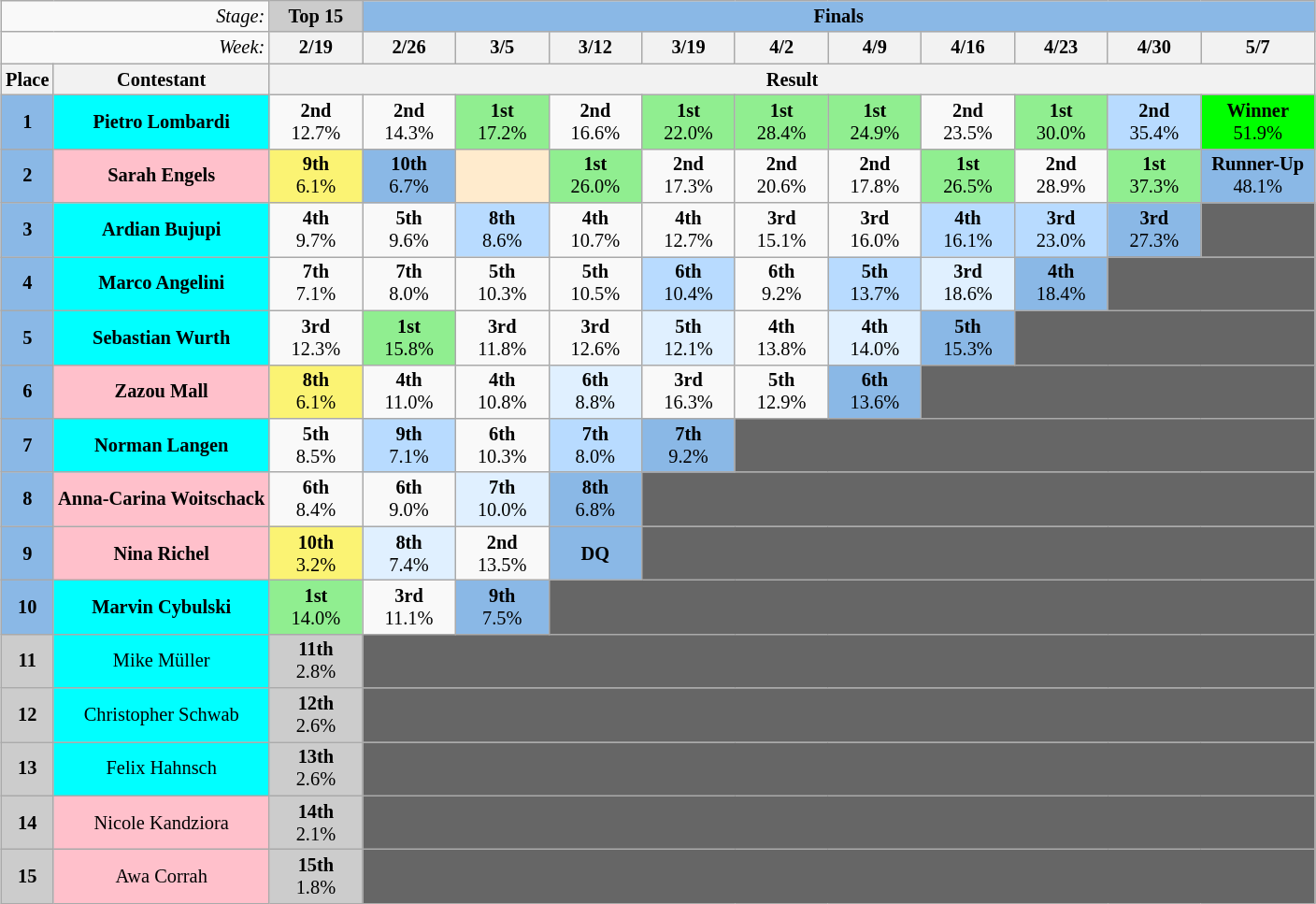<table class="wikitable" style="text-align:center; font-size:85%; margin:1em auto;">
<tr>
<td align="right" colspan=2><em>Stage:</em></td>
<td bgcolor="CCCCCC"><strong>Top 15</strong></td>
<td bgcolor="8AB8E6" colspan=10><strong>Finals</strong></td>
</tr>
<tr>
<td align="right" colspan=2><em>Week:</em></td>
<th style="width:60px;">2/19</th>
<th style="width:60px;">2/26</th>
<th style="width:60px;">3/5</th>
<th style="width:60px;">3/12</th>
<th style="width:60px;">3/19</th>
<th style="width:60px;">4/2</th>
<th style="width:60px;">4/9</th>
<th style="width:60px;">4/16</th>
<th style="width:60px;">4/23</th>
<th style="width:60px;">4/30</th>
<th style="width:75px;">5/7</th>
</tr>
<tr>
<th>Place</th>
<th>Contestant</th>
<th colspan="11" align="center">Result</th>
</tr>
<tr>
<td align="center"  bgcolor="#8ab8e6"><strong>1</strong></td>
<td bgcolor="cyan"><strong>Pietro Lombardi</strong></td>
<td><strong>2nd</strong><br>12.7%</td>
<td><strong>2nd</strong><br>14.3%</td>
<td bgcolor="lightgreen"><strong>1st</strong><br>17.2%</td>
<td><strong>2nd</strong><br>16.6%</td>
<td bgcolor="lightgreen"><strong>1st</strong><br>22.0%</td>
<td bgcolor="lightgreen"><strong>1st</strong><br>28.4%</td>
<td bgcolor="lightgreen"><strong>1st</strong><br>24.9%</td>
<td><strong>2nd</strong><br>23.5%</td>
<td bgcolor="lightgreen"><strong>1st</strong><br>30.0%</td>
<td style="background:#b8dbff;"><strong>2nd</strong><br>35.4%</td>
<td style="background:lime;"><strong>Winner</strong><br>51.9%</td>
</tr>
<tr>
<td align="center"  bgcolor="#8ab8e6"><strong>2</strong></td>
<td bgcolor="pink"><strong>Sarah Engels</strong></td>
<td style="background:#fbf373" align="center"><strong>9th</strong><br>6.1%</td>
<td style="background:#8ab8e6;"><strong>10th</strong><br>6.7%</td>
<td bgcolor="#FFEBCD"></td>
<td bgcolor="lightgreen"><strong>1st</strong><br>26.0%</td>
<td><strong>2nd</strong><br>17.3%</td>
<td><strong>2nd</strong><br>20.6%</td>
<td><strong>2nd</strong><br>17.8%</td>
<td bgcolor="lightgreen"><strong>1st</strong><br>26.5%</td>
<td><strong>2nd</strong><br>28.9%</td>
<td bgcolor="lightgreen"><strong>1st</strong><br>37.3%</td>
<td style="background:#8ab8e6;"><strong>Runner-Up</strong><br>48.1%</td>
</tr>
<tr>
<td align="center"  bgcolor="#8ab8e6"><strong>3</strong></td>
<td bgcolor="cyan"><strong>Ardian Bujupi</strong></td>
<td><strong>4th</strong><br>9.7%</td>
<td><strong>5th</strong><br>9.6%</td>
<td style="background:#b8dbff;"><strong>8th</strong><br>8.6%</td>
<td><strong>4th</strong><br>10.7%</td>
<td><strong>4th</strong><br>12.7%</td>
<td><strong>3rd</strong><br>15.1%</td>
<td><strong>3rd</strong><br>16.0%</td>
<td style="background:#b8dbff;"><strong>4th</strong><br>16.1%</td>
<td style="background:#b8dbff;"><strong>3rd</strong><br>23.0%</td>
<td style="background:#8ab8e6;"><strong>3rd</strong><br>27.3%</td>
<td bgcolor="#666666" align="center"></td>
</tr>
<tr>
<td align="center"  bgcolor="#8ab8e6"><strong>4</strong></td>
<td bgcolor="cyan"><strong>Marco Angelini</strong></td>
<td><strong>7th</strong><br>7.1%</td>
<td><strong>7th</strong><br>8.0%</td>
<td><strong>5th</strong><br>10.3%</td>
<td><strong>5th</strong><br>10.5%</td>
<td style="background:#b8dbff;"><strong>6th</strong><br>10.4%</td>
<td><strong>6th</strong><br>9.2%</td>
<td style="background:#b8dbff;"><strong>5th</strong><br>13.7%</td>
<td style="background:#e0f0ff;"><strong>3rd</strong><br>18.6%</td>
<td style="background:#8ab8e6;"><strong>4th</strong><br>18.4%</td>
<td bgcolor="#666666" align="center" colspan=2></td>
</tr>
<tr>
<td align="center"  bgcolor="#8ab8e6"><strong>5</strong></td>
<td bgcolor="cyan"><strong>Sebastian Wurth</strong></td>
<td><strong>3rd</strong><br>12.3%</td>
<td bgcolor="lightgreen"><strong>1st</strong><br>15.8%</td>
<td><strong>3rd</strong><br>11.8%</td>
<td><strong>3rd</strong><br>12.6%</td>
<td style="background:#e0f0ff;"><strong>5th</strong><br>12.1%</td>
<td><strong>4th</strong><br>13.8%</td>
<td style="background:#e0f0ff;"><strong>4th</strong><br>14.0%</td>
<td style="background:#8ab8e6;"><strong>5th</strong><br>15.3%</td>
<td bgcolor="#666666" align="center" colspan=3></td>
</tr>
<tr>
<td align="center"  bgcolor="#8ab8e6"><strong>6</strong></td>
<td bgcolor="pink"><strong>Zazou Mall</strong></td>
<td bgcolor="#FBF373" align="center"><strong>8th</strong><br>6.1%</td>
<td><strong>4th</strong><br>11.0%</td>
<td><strong>4th</strong><br>10.8%</td>
<td style="background:#e0f0ff;"><strong>6th</strong><br>8.8%</td>
<td><strong>3rd</strong><br>16.3%</td>
<td><strong>5th</strong><br>12.9%</td>
<td style="background:#8ab8e6;"><strong>6th</strong><br>13.6%</td>
<td bgcolor="#666666" align="center" colspan=4></td>
</tr>
<tr>
<td align="center"  bgcolor="#8ab8e6"><strong>7</strong></td>
<td bgcolor="cyan"><strong>Norman Langen</strong></td>
<td><strong>5th</strong><br>8.5%</td>
<td style="background:#b8dbff;"><strong>9th</strong><br>7.1%</td>
<td><strong>6th</strong><br>10.3%</td>
<td style="background:#b8dbff;"><strong>7th</strong><br>8.0%</td>
<td style="background:#8ab8e6;"><strong>7th</strong><br>9.2%</td>
<td bgcolor="#666666" align="center" colspan=6></td>
</tr>
<tr>
<td align="center"  bgcolor="#8ab8e6"><strong>8</strong></td>
<td bgcolor="pink"><strong>Anna-Carina Woitschack</strong></td>
<td><strong>6th</strong><br>8.4%</td>
<td><strong>6th</strong><br>9.0%</td>
<td style="background:#e0f0ff;"><strong>7th</strong><br>10.0%</td>
<td style="background:#8ab8e6;"><strong>8th</strong><br>6.8%</td>
<td bgcolor="#666666" align="center" colspan=7></td>
</tr>
<tr>
<td align="center"  bgcolor="#8ab8e6"><strong>9</strong></td>
<td bgcolor="pink"><strong>Nina Richel</strong></td>
<td bgcolor="#FBF373" align="center"><strong>10th</strong><br>3.2%</td>
<td style="background:#e0f0ff;"><strong>8th</strong><br>7.4%</td>
<td><strong>2nd</strong><br>13.5%</td>
<td style="background:#8ab8e6;"><strong>DQ</strong></td>
<td bgcolor="#666666" align="center" colspan=8></td>
</tr>
<tr>
<td align="center"  bgcolor="#8ab8e6"><strong>10</strong></td>
<td bgcolor="cyan"><strong>Marvin Cybulski</strong></td>
<td bgcolor="lightgreen"><strong>1st</strong><br>14.0%</td>
<td><strong>3rd</strong><br>11.1%</td>
<td style="background:#8ab8e6;"><strong>9th</strong><br>7.5%</td>
<td bgcolor="#666666" align="center" colspan=9></td>
</tr>
<tr>
<td align="center"  bgcolor="#cccccc" rowspan=1><strong>11</strong></td>
<td bgcolor="cyan">Mike Müller</td>
<td bgcolor="#cccccc" align="center" rowspan=1><strong>11th</strong><br>2.8%</td>
<td bgcolor="#666666" align="center" colspan=10></td>
</tr>
<tr>
<td align="center"  bgcolor="#cccccc" rowspan=1><strong>12</strong></td>
<td bgcolor="cyan">Christopher Schwab</td>
<td bgcolor="#cccccc" align="center" rowspan=1><strong>12th</strong><br>2.6%</td>
<td bgcolor="#666666" align="center" colspan=10></td>
</tr>
<tr>
<td align="center"  bgcolor="#cccccc" rowspan=1><strong>13</strong></td>
<td bgcolor="cyan">Felix Hahnsch</td>
<td bgcolor="#cccccc" align="center" rowspan=1><strong>13th</strong><br>2.6%</td>
<td bgcolor="#666666" align="center" colspan=10></td>
</tr>
<tr>
<td align="center"  bgcolor="#cccccc" rowspan=1><strong>14</strong></td>
<td bgcolor="pink">Nicole Kandziora</td>
<td bgcolor="#cccccc" align="center" rowspan=1><strong>14th</strong><br>2.1%</td>
<td bgcolor="#666666" align="center" colspan=10></td>
</tr>
<tr>
<td align="center"  bgcolor="#cccccc" rowspan=1><strong>15</strong></td>
<td bgcolor="pink">Awa Corrah</td>
<td bgcolor="#cccccc" align="center" rowspan=1><strong>15th</strong><br>1.8%</td>
<td bgcolor="#666666" align="center" colspan=10></td>
</tr>
</table>
